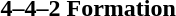<table style="float:center; width:200px; border:0;">
<tr>
<td><br><strong>4–4–2 Formation</strong>
<div>












</div></td>
</tr>
</table>
